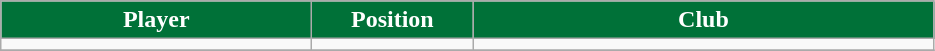<table class="wikitable" style="text-align:left">
<tr>
<th style="background:#007138;color:white;width:200px">Player</th>
<th style="background:#007138;color:white;width:100px">Position</th>
<th style="background:#007138;color:white;width:300px">Club</th>
</tr>
<tr>
<td></td>
<td></td>
<td></td>
</tr>
<tr>
</tr>
</table>
